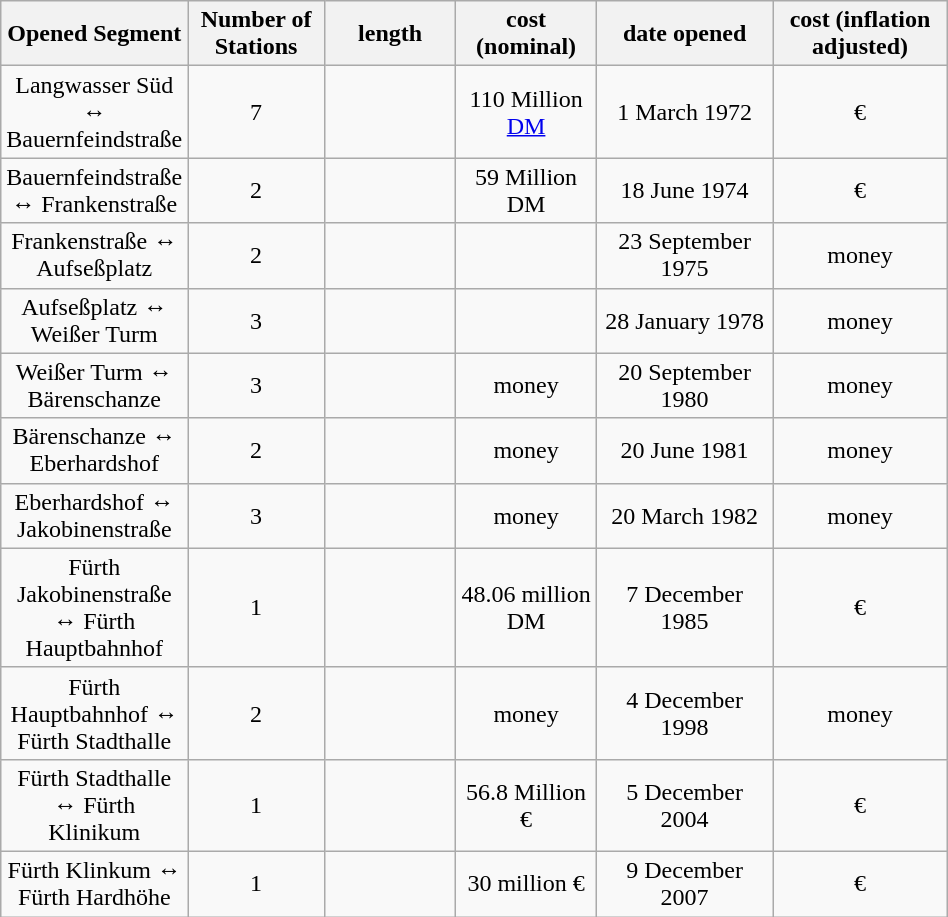<table class="wikitable sortable" style="width:50%; text-align:center;">
<tr>
<th style="width:10%">Opened Segment<br></th>
<th style="width:16%">Number of Stations <br></th>
<th style="width:16%">length<br></th>
<th style="width:16%">cost (nominal)<br></th>
<th style="width:21%">date opened<br></th>
<th style="width:21%">cost (inflation adjusted)</th>
</tr>
<tr>
<td>Langwasser Süd ↔ Bauernfeindstraße</td>
<td>7</td>
<td></td>
<td>110 Million <a href='#'>DM</a></td>
<td>1 March 1972</td>
<td>€</td>
</tr>
<tr>
<td>Bauernfeindstraße ↔ Frankenstraße</td>
<td>2</td>
<td></td>
<td>59 Million DM</td>
<td>18 June 1974</td>
<td>€</td>
</tr>
<tr>
<td>Frankenstraße ↔ Aufseßplatz</td>
<td>2</td>
<td></td>
<td></td>
<td>23 September 1975</td>
<td>money</td>
</tr>
<tr>
<td>Aufseßplatz ↔ Weißer Turm</td>
<td>3</td>
<td></td>
<td></td>
<td>28 January 1978</td>
<td>money</td>
</tr>
<tr>
<td>Weißer Turm ↔ Bärenschanze</td>
<td>3</td>
<td></td>
<td>money</td>
<td>20 September 1980</td>
<td>money</td>
</tr>
<tr>
<td>Bärenschanze ↔ Eberhardshof</td>
<td>2</td>
<td></td>
<td>money</td>
<td>20 June 1981</td>
<td>money</td>
</tr>
<tr>
<td>Eberhardshof ↔ Jakobinenstraße</td>
<td>3</td>
<td></td>
<td>money</td>
<td>20 March 1982</td>
<td>money</td>
</tr>
<tr>
<td>Fürth Jakobinenstraße ↔ Fürth Hauptbahnhof</td>
<td>1</td>
<td></td>
<td>48.06 million DM</td>
<td>7 December 1985</td>
<td>€</td>
</tr>
<tr>
<td>Fürth Hauptbahnhof ↔ Fürth Stadthalle</td>
<td>2</td>
<td></td>
<td>money</td>
<td>4 December 1998</td>
<td>money</td>
</tr>
<tr>
<td>Fürth Stadthalle ↔ Fürth Klinikum</td>
<td>1</td>
<td></td>
<td>56.8 Million €</td>
<td>5 December 2004</td>
<td>€</td>
</tr>
<tr>
<td>Fürth Klinkum ↔ Fürth Hardhöhe</td>
<td>1</td>
<td></td>
<td>30 million €</td>
<td>9 December 2007</td>
<td>€</td>
</tr>
</table>
